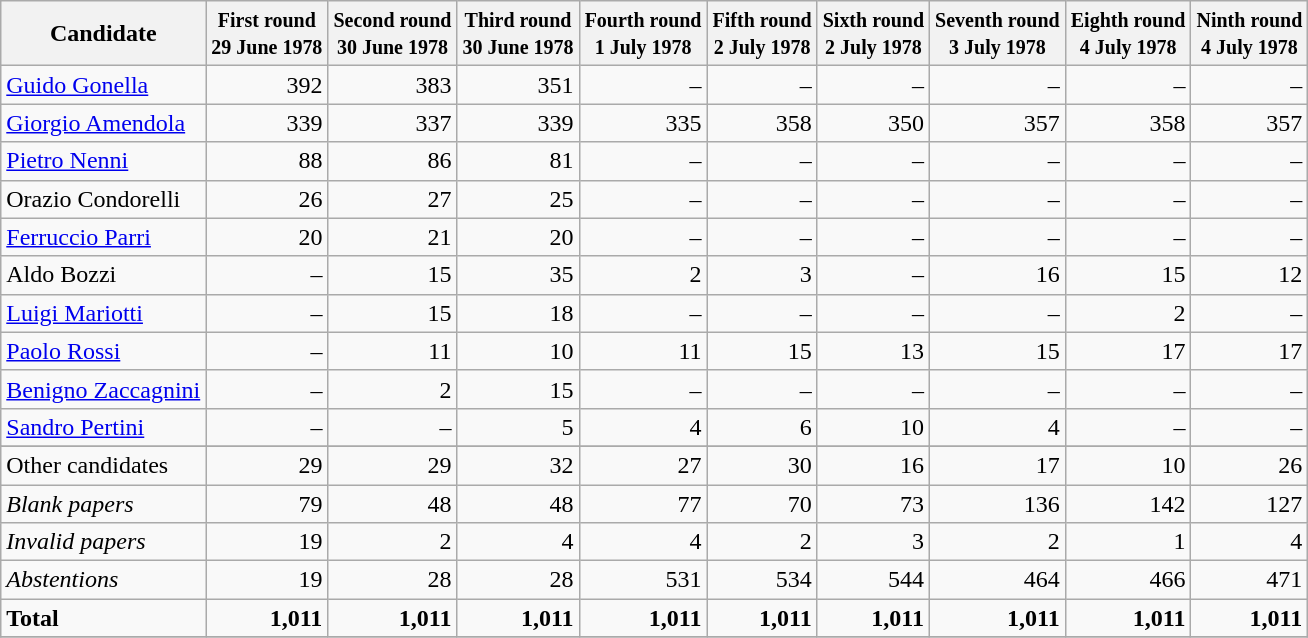<table class="wikitable sortable" style=text-align:right>
<tr>
<th>Candidate</th>
<th><small>First round<br>29 June 1978</small></th>
<th><small>Second round<br>30 June 1978</small></th>
<th><small>Third round<br>30 June 1978</small></th>
<th data-sort-type="number"><small>Fourth round<br>1 July 1978</small></th>
<th data-sort-type="number"><small>Fifth round<br>2 July 1978</small></th>
<th data-sort-type="number"><small>Sixth round<br>2 July 1978</small></th>
<th data-sort-type="number"><small>Seventh round<br>3 July 1978</small></th>
<th data-sort-type="number"><small>Eighth round<br>4 July 1978</small></th>
<th data-sort-type="number"><small>Ninth round<br>4 July 1978</small></th>
</tr>
<tr>
<td align=left><a href='#'>Guido Gonella</a></td>
<td>392</td>
<td>383</td>
<td>351</td>
<td>–</td>
<td>–</td>
<td>–</td>
<td>–</td>
<td>–</td>
<td>–</td>
</tr>
<tr>
<td align=left><a href='#'>Giorgio Amendola</a></td>
<td>339</td>
<td>337</td>
<td>339</td>
<td>335</td>
<td>358</td>
<td>350</td>
<td>357</td>
<td>358</td>
<td>357</td>
</tr>
<tr>
<td align=left><a href='#'>Pietro Nenni</a></td>
<td>88</td>
<td>86</td>
<td>81</td>
<td>–</td>
<td>–</td>
<td>–</td>
<td>–</td>
<td>–</td>
<td>–</td>
</tr>
<tr>
<td align=left>Orazio Condorelli</td>
<td>26</td>
<td>27</td>
<td>25</td>
<td>–</td>
<td>–</td>
<td>–</td>
<td>–</td>
<td>–</td>
<td>–</td>
</tr>
<tr>
<td align=left><a href='#'>Ferruccio Parri</a></td>
<td>20</td>
<td>21</td>
<td>20</td>
<td>–</td>
<td>–</td>
<td>–</td>
<td>–</td>
<td>–</td>
<td>–</td>
</tr>
<tr>
<td align=left>Aldo Bozzi</td>
<td>–</td>
<td>15</td>
<td>35</td>
<td>2</td>
<td>3</td>
<td>–</td>
<td>16</td>
<td>15</td>
<td>12</td>
</tr>
<tr>
<td align=left><a href='#'>Luigi Mariotti</a></td>
<td>–</td>
<td>15</td>
<td>18</td>
<td>–</td>
<td>–</td>
<td>–</td>
<td>–</td>
<td>2</td>
<td>–</td>
</tr>
<tr>
<td align=left><a href='#'>Paolo Rossi</a></td>
<td>–</td>
<td>11</td>
<td>10</td>
<td>11</td>
<td>15</td>
<td>13</td>
<td>15</td>
<td>17</td>
<td>17</td>
</tr>
<tr>
<td align=left><a href='#'>Benigno Zaccagnini</a></td>
<td>–</td>
<td>2</td>
<td>15</td>
<td>–</td>
<td>–</td>
<td>–</td>
<td>–</td>
<td>–</td>
<td>–</td>
</tr>
<tr>
<td align=left><a href='#'>Sandro Pertini</a></td>
<td>–</td>
<td>–</td>
<td>5</td>
<td>4</td>
<td>6</td>
<td>10</td>
<td>4</td>
<td>–</td>
<td>–</td>
</tr>
<tr>
</tr>
<tr class="sortbottom">
<td align=left>Other candidates</td>
<td>29</td>
<td>29</td>
<td>32</td>
<td>27</td>
<td>30</td>
<td>16</td>
<td>17</td>
<td>10</td>
<td>26</td>
</tr>
<tr class="sortbottom">
<td align=left><em>Blank papers</em></td>
<td>79</td>
<td>48</td>
<td>48</td>
<td>77</td>
<td>70</td>
<td>73</td>
<td>136</td>
<td>142</td>
<td>127</td>
</tr>
<tr class="sortbottom">
<td align=left><em>Invalid papers</em></td>
<td>19</td>
<td>2</td>
<td>4</td>
<td>4</td>
<td>2</td>
<td>3</td>
<td>2</td>
<td>1</td>
<td>4</td>
</tr>
<tr class="sortbottom">
<td align=left><em>Abstentions</em></td>
<td>19</td>
<td>28</td>
<td>28</td>
<td>531</td>
<td>534</td>
<td>544</td>
<td>464</td>
<td>466</td>
<td>471</td>
</tr>
<tr class="sortbottom">
<td align=left><strong>Total</strong></td>
<td><strong>1,011</strong></td>
<td><strong>1,011</strong></td>
<td><strong>1,011</strong></td>
<td><strong>1,011</strong></td>
<td><strong>1,011</strong></td>
<td><strong>1,011</strong></td>
<td><strong>1,011</strong></td>
<td><strong>1,011</strong></td>
<td><strong>1,011</strong></td>
</tr>
<tr class="sortbottom">
</tr>
</table>
